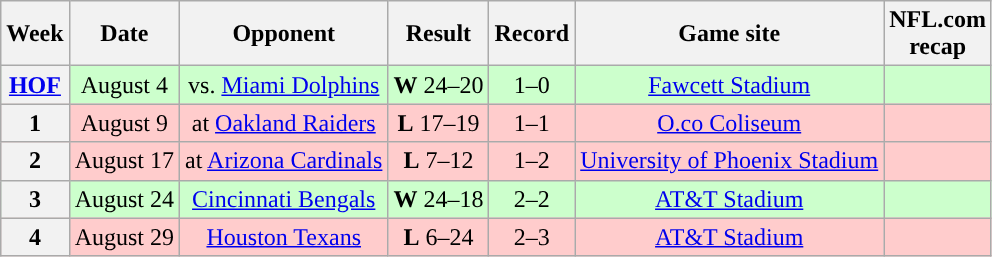<table class="wikitable" style="text-align:center">
<tr>
<th>Week</th>
<th>Date</th>
<th>Opponent</th>
<th>Result</th>
<th>Record</th>
<th>Game site</th>
<th>NFL.com<br>recap</th>
</tr>
<tr style="background:#cfc">
<th><a href='#'>HOF</a></th>
<td>August 4</td>
<td>vs. <a href='#'>Miami Dolphins</a></td>
<td><strong>W</strong> 24–20</td>
<td>1–0</td>
<td><a href='#'>Fawcett Stadium</a> </td>
<td></td>
</tr>
<tr style="background:#fcc">
<th>1</th>
<td>August 9</td>
<td>at <a href='#'>Oakland Raiders</a></td>
<td><strong>L</strong> 17–19</td>
<td>1–1</td>
<td><a href='#'>O.co Coliseum</a></td>
<td></td>
</tr>
<tr style="background:#fcc">
<th>2</th>
<td>August 17</td>
<td>at <a href='#'>Arizona Cardinals</a></td>
<td><strong>L</strong> 7–12</td>
<td>1–2</td>
<td><a href='#'>University of Phoenix Stadium</a></td>
<td></td>
</tr>
<tr style="background:#cfc">
<th>3</th>
<td>August 24</td>
<td><a href='#'>Cincinnati Bengals</a></td>
<td><strong>W</strong> 24–18</td>
<td>2–2</td>
<td><a href='#'>AT&T Stadium</a></td>
<td></td>
</tr>
<tr style="background:#fcc">
<th>4</th>
<td>August 29</td>
<td><a href='#'>Houston Texans</a></td>
<td><strong>L</strong> 6–24</td>
<td>2–3</td>
<td><a href='#'>AT&T Stadium</a></td>
<td></td>
</tr>
</table>
